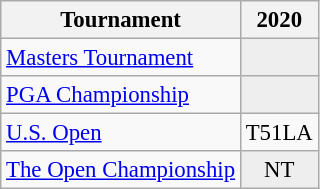<table class="wikitable" style="font-size:95%;text-align:center;">
<tr>
<th>Tournament</th>
<th>2020</th>
</tr>
<tr>
<td align=left><a href='#'>Masters Tournament</a></td>
<td style="background:#eeeeee;"></td>
</tr>
<tr>
<td align=left><a href='#'>PGA Championship</a></td>
<td style="background:#eeeeee;"></td>
</tr>
<tr>
<td align=left><a href='#'>U.S. Open</a></td>
<td>T51<span>LA</span><br></td>
</tr>
<tr>
<td align=left><a href='#'>The Open Championship</a></td>
<td style="background:#eeeeee;">NT</td>
</tr>
</table>
